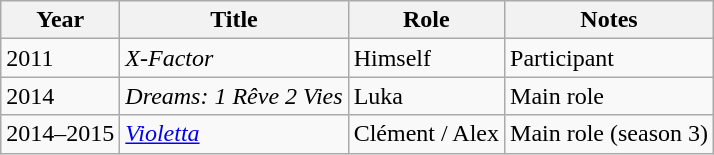<table class="wikitable sortable jquery-tablesorter">
<tr>
<th class="headerSort" title="Sort ascending">Year</th>
<th class="headerSort" title="Sort ascending">Title</th>
<th class="headerSort" title="Sort ascending">Role</th>
<th class="headerSort" title="Sort ascending">Notes</th>
</tr>
<tr>
<td>2011</td>
<td><em>X-Factor</em></td>
<td>Himself</td>
<td>Participant</td>
</tr>
<tr>
<td>2014</td>
<td><em>Dreams: 1 Rêve 2 Vies</em> </td>
<td>Luka</td>
<td>Main role</td>
</tr>
<tr>
<td>2014–2015</td>
<td><em><a href='#'>Violetta</a></em></td>
<td>Clément / Alex</td>
<td>Main role (season 3)</td>
</tr>
</table>
